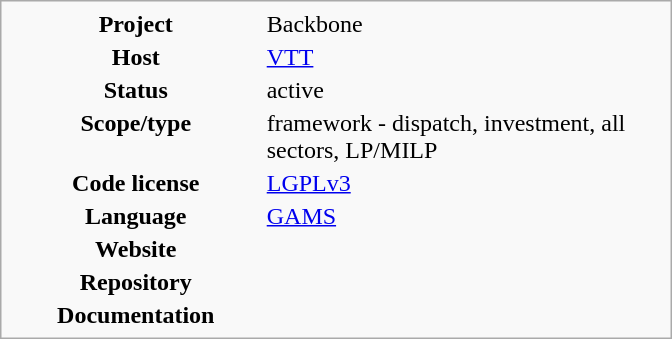<table class="infobox" style="width: 28em">
<tr>
<th style="width: 35%">Project</th>
<td style="width: 55%">Backbone</td>
</tr>
<tr>
<th>Host</th>
<td><a href='#'>VTT</a></td>
</tr>
<tr>
<th>Status</th>
<td>active</td>
</tr>
<tr>
<th>Scope/type</th>
<td>framework - dispatch, investment, all sectors, LP/MILP</td>
</tr>
<tr>
<th>Code license</th>
<td><a href='#'>LGPLv3</a></td>
</tr>
<tr>
<th>Language</th>
<td><a href='#'>GAMS</a></td>
</tr>
<tr>
<th>Website</th>
<td></td>
</tr>
<tr>
<th>Repository</th>
<td></td>
</tr>
<tr>
<th>Documentation</th>
<td></td>
</tr>
</table>
